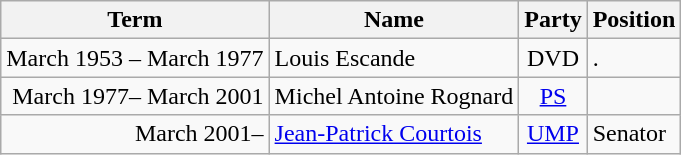<table class="wikitable">
<tr>
<th>Term</th>
<th>Name</th>
<th>Party</th>
<th>Position</th>
</tr>
<tr>
<td align=right>March 1953 – March 1977</td>
<td>Louis Escande</td>
<td style="text-align:center;">DVD</td>
<td>.</td>
</tr>
<tr>
<td align=right>March 1977– March 2001</td>
<td>Michel Antoine Rognard</td>
<td style="text-align:center;"><a href='#'>PS</a></td>
<td></td>
</tr>
<tr>
<td align=right>March 2001–</td>
<td><a href='#'>Jean-Patrick Courtois</a></td>
<td style="text-align:center;"><a href='#'>UMP</a></td>
<td>Senator</td>
</tr>
</table>
